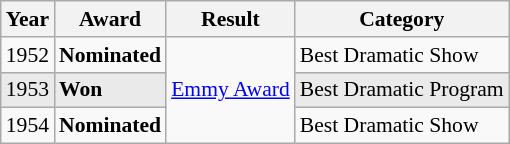<table class="wikitable" style="font-size: 90%;">
<tr>
<th>Year</th>
<th>Award</th>
<th>Result</th>
<th>Category</th>
</tr>
<tr>
<td>1952</td>
<td><strong>Nominated</strong></td>
<td rowspan=3><a href='#'>Emmy Award</a></td>
<td>Best Dramatic Show</td>
</tr>
<tr style="background-color: #EAEAEA;" |>
<td>1953</td>
<td><strong>Won</strong></td>
<td>Best Dramatic Program</td>
</tr>
<tr>
<td>1954</td>
<td><strong>Nominated</strong></td>
<td>Best Dramatic Show</td>
</tr>
</table>
